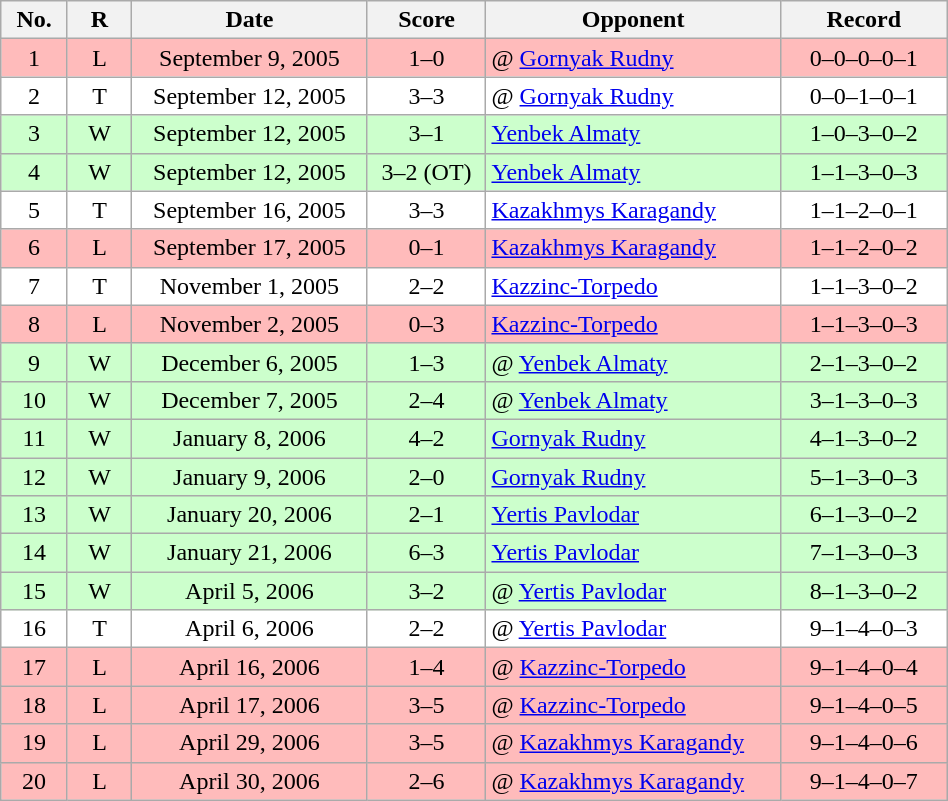<table class="wikitable" width="50%">
<tr>
<th width="2%">No.</th>
<th width="3%">R</th>
<th width="12%">Date</th>
<th width="5%">Score</th>
<th width="15%">Opponent</th>
<th width="8%">Record</th>
</tr>
<tr align="center" bgcolor="#FFBBBB">
<td>1</td>
<td>L</td>
<td>September 9, 2005</td>
<td>1–0</td>
<td align="left">@ <a href='#'>Gornyak Rudny</a></td>
<td>0–0–0–0–1</td>
</tr>
<tr align="center" bgcolor="#FFFFFF">
<td>2</td>
<td>T</td>
<td>September 12, 2005</td>
<td>3–3</td>
<td align="left">@ <a href='#'>Gornyak Rudny</a></td>
<td>0–0–1–0–1</td>
</tr>
<tr align="center" bgcolor="#CCFFCC">
<td>3</td>
<td>W</td>
<td>September 12, 2005</td>
<td>3–1</td>
<td align="left"><a href='#'>Yenbek Almaty</a></td>
<td>1–0–3–0–2</td>
</tr>
<tr align="center" bgcolor="#CCFFCC">
<td>4</td>
<td>W</td>
<td>September 12, 2005</td>
<td>3–2 (OT)</td>
<td align="left"><a href='#'>Yenbek Almaty</a></td>
<td>1–1–3–0–3</td>
</tr>
<tr align="center" bgcolor="#FFFFFF">
<td>5</td>
<td>T</td>
<td>September 16, 2005</td>
<td>3–3</td>
<td align="left"><a href='#'>Kazakhmys Karagandy</a></td>
<td>1–1–2–0–1</td>
</tr>
<tr align="center" bgcolor="#FFBBBB">
<td>6</td>
<td>L</td>
<td>September 17, 2005</td>
<td>0–1</td>
<td align="left"><a href='#'>Kazakhmys Karagandy</a></td>
<td>1–1–2–0–2</td>
</tr>
<tr align="center" bgcolor="#FFFFFF">
<td>7</td>
<td>T</td>
<td>November 1, 2005</td>
<td>2–2</td>
<td align="left"><a href='#'>Kazzinc-Torpedo</a></td>
<td>1–1–3–0–2</td>
</tr>
<tr align="center" bgcolor="#FFBBBB">
<td>8</td>
<td>L</td>
<td>November 2, 2005</td>
<td>0–3</td>
<td align="left"><a href='#'>Kazzinc-Torpedo</a></td>
<td>1–1–3–0–3</td>
</tr>
<tr align="center" bgcolor="#CCFFCC">
<td>9</td>
<td>W</td>
<td>December 6, 2005</td>
<td>1–3</td>
<td align="left">@ <a href='#'>Yenbek Almaty</a></td>
<td>2–1–3–0–2</td>
</tr>
<tr align="center" bgcolor="#CCFFCC">
<td>10</td>
<td>W</td>
<td>December 7, 2005</td>
<td>2–4</td>
<td align="left">@ <a href='#'>Yenbek Almaty</a></td>
<td>3–1–3–0–3</td>
</tr>
<tr align="center" bgcolor="#CCFFCC">
<td>11</td>
<td>W</td>
<td>January 8, 2006</td>
<td>4–2</td>
<td align="left"><a href='#'>Gornyak Rudny</a></td>
<td>4–1–3–0–2</td>
</tr>
<tr align="center" bgcolor="#CCFFCC">
<td>12</td>
<td>W</td>
<td>January 9, 2006</td>
<td>2–0</td>
<td align="left"><a href='#'>Gornyak Rudny</a></td>
<td>5–1–3–0–3</td>
</tr>
<tr align="center" bgcolor="#CCFFCC">
<td>13</td>
<td>W</td>
<td>January 20, 2006</td>
<td>2–1</td>
<td align="left"><a href='#'>Yertis Pavlodar</a></td>
<td>6–1–3–0–2</td>
</tr>
<tr align="center" bgcolor="#CCFFCC">
<td>14</td>
<td>W</td>
<td>January 21, 2006</td>
<td>6–3</td>
<td align="left"><a href='#'>Yertis Pavlodar</a></td>
<td>7–1–3–0–3</td>
</tr>
<tr align="center" bgcolor="#CCFFCC">
<td>15</td>
<td>W</td>
<td>April 5, 2006</td>
<td>3–2</td>
<td align="left">@ <a href='#'>Yertis Pavlodar</a></td>
<td>8–1–3–0–2</td>
</tr>
<tr align="center" bgcolor="#FFFFFF">
<td>16</td>
<td>T</td>
<td>April 6, 2006</td>
<td>2–2</td>
<td align="left">@ <a href='#'>Yertis Pavlodar</a></td>
<td>9–1–4–0–3</td>
</tr>
<tr align="center" bgcolor="#FFBBBB">
<td>17</td>
<td>L</td>
<td>April 16, 2006</td>
<td>1–4</td>
<td align="left">@ <a href='#'>Kazzinc-Torpedo</a></td>
<td>9–1–4–0–4</td>
</tr>
<tr align="center" bgcolor="#FFBBBB">
<td>18</td>
<td>L</td>
<td>April 17, 2006</td>
<td>3–5</td>
<td align="left">@ <a href='#'>Kazzinc-Torpedo</a></td>
<td>9–1–4–0–5</td>
</tr>
<tr align="center" bgcolor="#FFBBBB">
<td>19</td>
<td>L</td>
<td>April 29, 2006</td>
<td>3–5</td>
<td align="left">@ <a href='#'>Kazakhmys Karagandy</a></td>
<td>9–1–4–0–6</td>
</tr>
<tr align="center" bgcolor="#FFBBBB">
<td>20</td>
<td>L</td>
<td>April 30, 2006</td>
<td>2–6</td>
<td align="left">@ <a href='#'>Kazakhmys Karagandy</a></td>
<td>9–1–4–0–7</td>
</tr>
</table>
